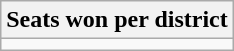<table class=wikitable style=float:right>
<tr>
<th>Seats won per district</th>
</tr>
<tr>
<td></td>
</tr>
</table>
